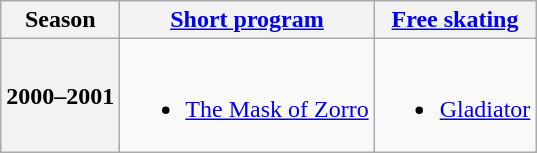<table class=wikitable style=text-align:center>
<tr>
<th>Season</th>
<th><a href='#'>Short program</a></th>
<th><a href='#'>Free skating</a></th>
</tr>
<tr>
<th>2000–2001 <br> </th>
<td><br><ul><li><a href='#'>The Mask of Zorro</a> <br></li></ul></td>
<td><br><ul><li><a href='#'>Gladiator</a> <br></li></ul></td>
</tr>
</table>
